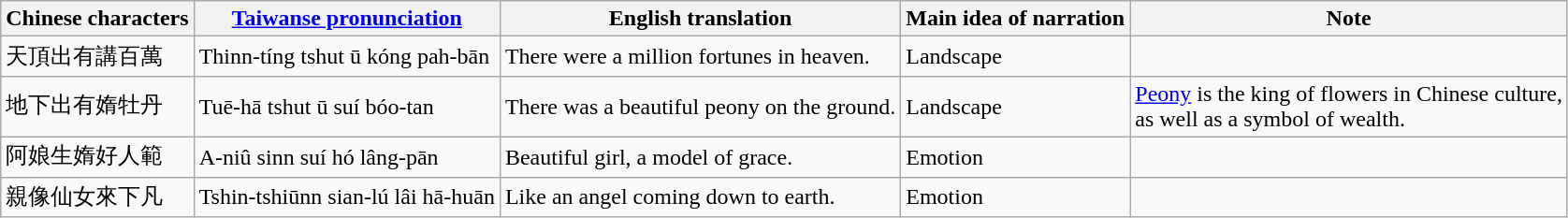<table class="wikitable">
<tr>
<th>Chinese characters</th>
<th><a href='#'>Taiwanse pronunciation</a></th>
<th>English translation</th>
<th>Main idea of narration</th>
<th>Note</th>
</tr>
<tr>
<td>天頂出有講百萬</td>
<td>Thinn-tíng tshut ū kóng pah-bān</td>
<td>There were a million fortunes in heaven.</td>
<td>Landscape</td>
<td></td>
</tr>
<tr>
<td>地下出有媠牡丹</td>
<td>Tuē-hā tshut ū suí bóo-tan</td>
<td>There was a beautiful peony on the ground.</td>
<td>Landscape</td>
<td><a href='#'>Peony</a> is the king of flowers in Chinese culture,<br>as well as a symbol of wealth.</td>
</tr>
<tr>
<td>阿娘生媠好人範</td>
<td>A-niû sinn suí hó lâng-pān</td>
<td>Beautiful girl, a model of grace.</td>
<td>Emotion</td>
<td></td>
</tr>
<tr>
<td>親像仙女來下凡</td>
<td>Tshin-tshiūnn sian-lú lâi hā-huān</td>
<td>Like an angel coming down to earth.</td>
<td>Emotion</td>
<td></td>
</tr>
</table>
